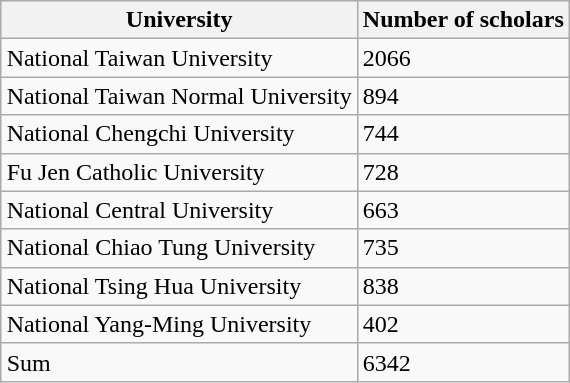<table class="wikitable sortable"  style="float:right">
<tr>
<th>University</th>
<th>Number of scholars</th>
</tr>
<tr>
<td>National Taiwan University</td>
<td>2066</td>
</tr>
<tr>
<td>National Taiwan Normal University</td>
<td>894</td>
</tr>
<tr>
<td>National Chengchi University</td>
<td>744</td>
</tr>
<tr>
<td>Fu Jen Catholic University</td>
<td>728</td>
</tr>
<tr>
<td>National Central University</td>
<td>663</td>
</tr>
<tr>
<td>National Chiao Tung University</td>
<td>735</td>
</tr>
<tr>
<td>National Tsing Hua University</td>
<td>838</td>
</tr>
<tr>
<td>National Yang-Ming University</td>
<td>402</td>
</tr>
<tr>
<td>Sum</td>
<td>6342</td>
</tr>
</table>
